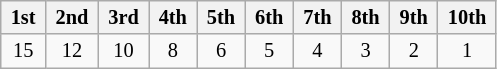<table class="wikitable" style="font-size:85%; text-align:center">
<tr>
<th> 1st </th>
<th> 2nd </th>
<th> 3rd </th>
<th> 4th </th>
<th> 5th </th>
<th> 6th </th>
<th> 7th </th>
<th> 8th </th>
<th> 9th </th>
<th> 10th </th>
</tr>
<tr>
<td>15</td>
<td>12</td>
<td>10</td>
<td>8</td>
<td>6</td>
<td>5</td>
<td>4</td>
<td>3</td>
<td>2</td>
<td>1</td>
</tr>
</table>
